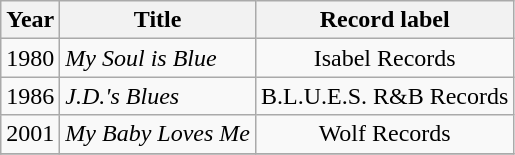<table class="wikitable sortable">
<tr>
<th>Year</th>
<th>Title</th>
<th>Record label</th>
</tr>
<tr>
<td>1980</td>
<td><em>My Soul is Blue</em></td>
<td style="text-align:center;">Isabel Records</td>
</tr>
<tr>
<td>1986</td>
<td><em>J.D.'s Blues</em></td>
<td style="text-align:center;">B.L.U.E.S. R&B Records</td>
</tr>
<tr>
<td>2001</td>
<td><em>My Baby Loves Me</em></td>
<td style="text-align:center;">Wolf Records</td>
</tr>
<tr>
</tr>
</table>
